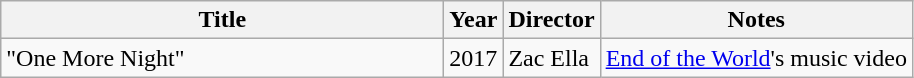<table class="wikitable">
<tr>
<th scope="col" style="width:18em;">Title</th>
<th>Year</th>
<th>Director</th>
<th>Notes</th>
</tr>
<tr>
<td>"One More Night"</td>
<td>2017</td>
<td>Zac Ella</td>
<td><a href='#'>End of the World</a>'s music video</td>
</tr>
</table>
